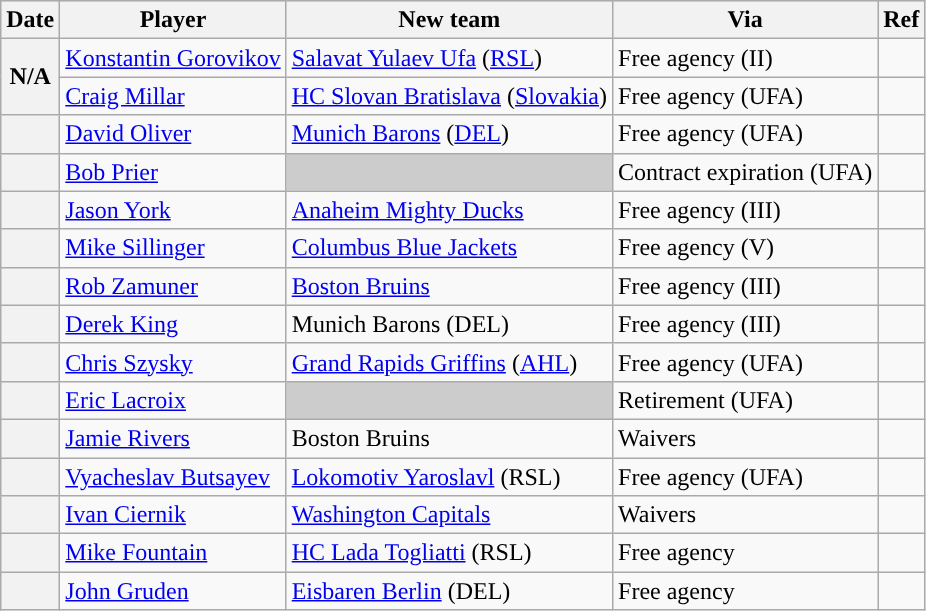<table class="wikitable plainrowheaders">
<tr style="background:#ddd; text-align:center;">
<th>Date</th>
<th>Player</th>
<th>New team</th>
<th>Via</th>
<th>Ref</th>
</tr>
<tr>
<th scope="row" rowspan=2>N/A</th>
<td><a href='#'>Konstantin Gorovikov</a></td>
<td><a href='#'>Salavat Yulaev Ufa</a> (<a href='#'>RSL</a>)</td>
<td>Free agency (II)</td>
<td></td>
</tr>
<tr>
<td><a href='#'>Craig Millar</a></td>
<td><a href='#'>HC Slovan Bratislava</a> (<a href='#'>Slovakia</a>)</td>
<td>Free agency (UFA)</td>
<td></td>
</tr>
<tr>
<th scope="row"></th>
<td><a href='#'>David Oliver</a></td>
<td><a href='#'>Munich Barons</a> (<a href='#'>DEL</a>)</td>
<td>Free agency (UFA)</td>
<td></td>
</tr>
<tr>
<th scope="row"></th>
<td><a href='#'>Bob Prier</a></td>
<td style="background:#ccc"></td>
<td>Contract expiration (UFA)</td>
<td></td>
</tr>
<tr>
<th scope="row"></th>
<td><a href='#'>Jason York</a></td>
<td><a href='#'>Anaheim Mighty Ducks</a></td>
<td>Free agency (III)</td>
<td></td>
</tr>
<tr>
<th scope="row"></th>
<td><a href='#'>Mike Sillinger</a></td>
<td><a href='#'>Columbus Blue Jackets</a></td>
<td>Free agency (V)</td>
<td></td>
</tr>
<tr>
<th scope="row"></th>
<td><a href='#'>Rob Zamuner</a></td>
<td><a href='#'>Boston Bruins</a></td>
<td>Free agency (III)</td>
<td></td>
</tr>
<tr>
<th scope="row"></th>
<td><a href='#'>Derek King</a></td>
<td>Munich Barons (DEL)</td>
<td>Free agency (III)</td>
<td></td>
</tr>
<tr>
<th scope="row"></th>
<td><a href='#'>Chris Szysky</a></td>
<td><a href='#'>Grand Rapids Griffins</a> (<a href='#'>AHL</a>)</td>
<td>Free agency (UFA)</td>
<td></td>
</tr>
<tr>
<th scope="row"></th>
<td><a href='#'>Eric Lacroix</a></td>
<td style="background:#ccc"></td>
<td>Retirement (UFA)</td>
<td></td>
</tr>
<tr>
<th scope="row"></th>
<td><a href='#'>Jamie Rivers</a></td>
<td>Boston Bruins</td>
<td>Waivers</td>
<td></td>
</tr>
<tr>
<th scope="row"></th>
<td><a href='#'>Vyacheslav Butsayev</a></td>
<td><a href='#'>Lokomotiv Yaroslavl</a> (RSL)</td>
<td>Free agency (UFA)</td>
<td></td>
</tr>
<tr>
<th scope="row"></th>
<td><a href='#'>Ivan Ciernik</a></td>
<td><a href='#'>Washington Capitals</a></td>
<td>Waivers</td>
<td></td>
</tr>
<tr>
<th scope="row"></th>
<td><a href='#'>Mike Fountain</a></td>
<td><a href='#'>HC Lada Togliatti</a> (RSL)</td>
<td>Free agency</td>
<td></td>
</tr>
<tr>
<th scope="row"></th>
<td><a href='#'>John Gruden</a></td>
<td><a href='#'>Eisbaren Berlin</a> (DEL)</td>
<td>Free agency</td>
<td></td>
</tr>
</table>
